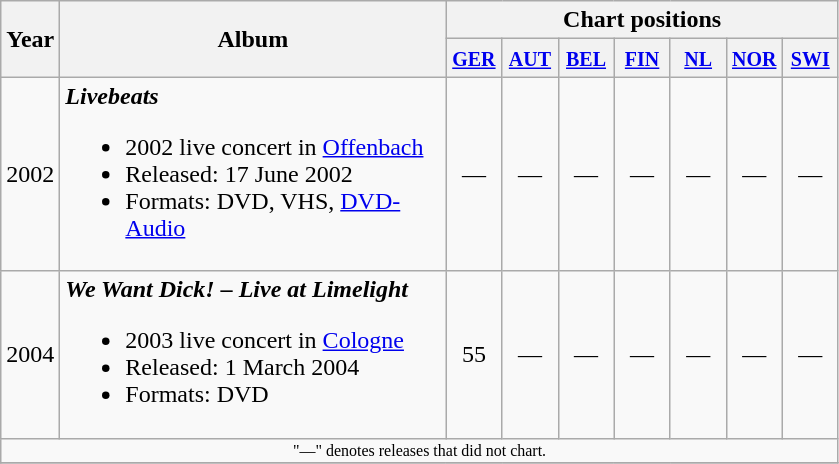<table class="wikitable">
<tr>
<th width="20" rowspan="2"><strong>Year</strong></th>
<th width="250" rowspan="2"><strong>Album</strong></th>
<th colspan="7"><strong>Chart positions</strong></th>
</tr>
<tr>
<th width="30"><small><a href='#'>GER</a></small></th>
<th width="30"><small><a href='#'>AUT</a></small></th>
<th width="30"><small><a href='#'>BEL</a></small></th>
<th width="30"><small><a href='#'>FIN</a></small></th>
<th width="30"><small><a href='#'>NL</a></small></th>
<th width="30"><small><a href='#'>NOR</a></small></th>
<th width="30"><small><a href='#'>SWI</a></small></th>
</tr>
<tr>
<td>2002</td>
<td><strong><em>Livebeats</em></strong><br><ul><li>2002 live concert in <a href='#'>Offenbach</a></li><li>Released: 17 June 2002</li><li>Formats: DVD, VHS, <a href='#'>DVD-Audio</a></li></ul></td>
<td align="center">—</td>
<td align="center">—</td>
<td align="center">—</td>
<td align="center">—</td>
<td align="center">—</td>
<td align="center">—</td>
<td align="center">—</td>
</tr>
<tr>
<td>2004</td>
<td><strong><em>We Want Dick! – Live at Limelight</em></strong><br><ul><li>2003 live concert in <a href='#'>Cologne</a></li><li>Released: 1 March 2004</li><li>Formats: DVD</li></ul></td>
<td align="center">55</td>
<td align="center">—</td>
<td align="center">—</td>
<td align="center">—</td>
<td align="center">—</td>
<td align="center">—</td>
<td align="center">—</td>
</tr>
<tr>
<td align="center" colspan="25" style="font-size: 8pt">"—" denotes releases that did not chart.</td>
</tr>
<tr>
</tr>
</table>
